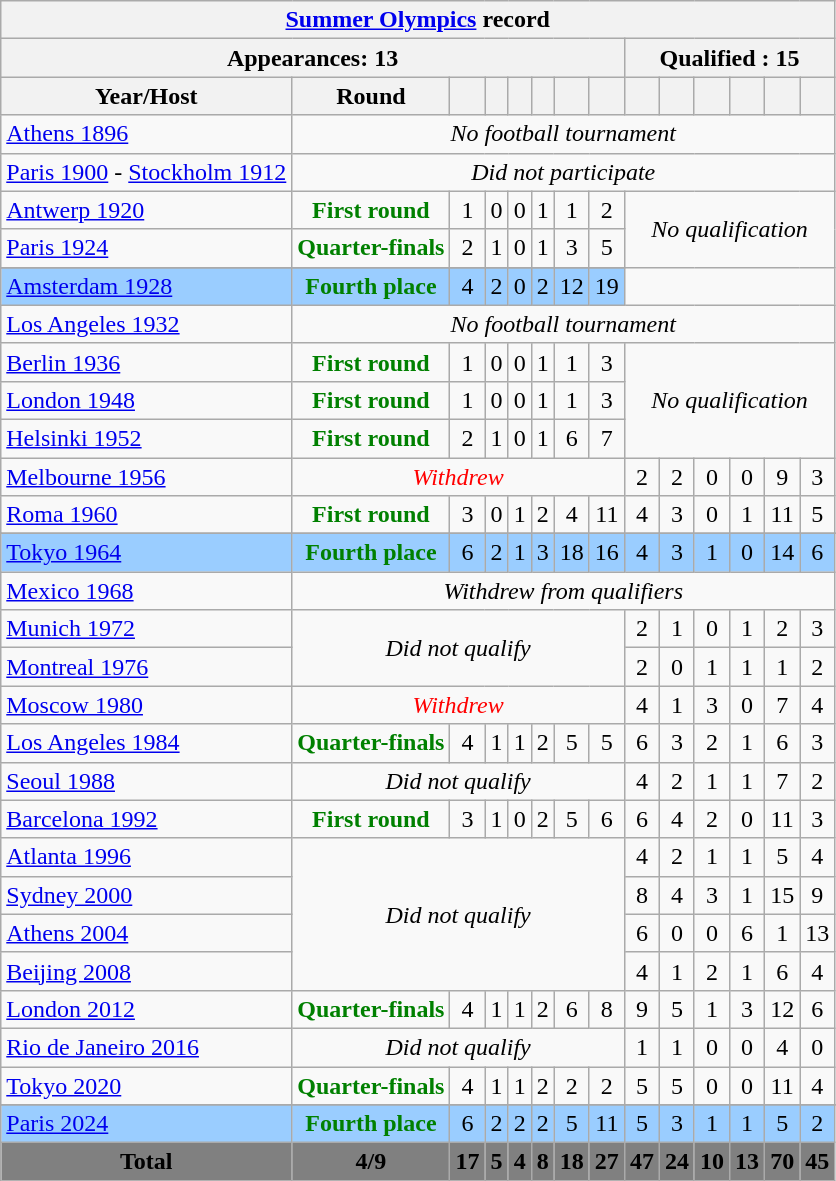<table class="wikitable" style="text-align: Center;">
<tr>
<th colspan=14><a href='#'>Summer Olympics</a> record</th>
</tr>
<tr>
<th colspan=8>Appearances: 13</th>
<th colspan=6>Qualified : 15</th>
</tr>
<tr>
<th>Year/Host</th>
<th>Round</th>
<th></th>
<th></th>
<th></th>
<th></th>
<th></th>
<th></th>
<th></th>
<th></th>
<th></th>
<th></th>
<th></th>
<th></th>
</tr>
<tr>
<td style="text-align: left"> <a href='#'>Athens 1896</a></td>
<td colspan=13><em>No football tournament</em></td>
</tr>
<tr>
<td style="text-align: left"> <a href='#'>Paris 1900</a> -  <a href='#'>Stockholm 1912</a></td>
<td colspan="13"><em>Did not participate</em></td>
</tr>
<tr>
<td style="text-align: left"> <a href='#'>Antwerp 1920</a></td>
<td style="color: green"><strong>First round</strong></td>
<td>1</td>
<td>0</td>
<td>0</td>
<td>1</td>
<td>1</td>
<td>2</td>
<td rowspan=3 colspan=6><em>No qualification</em></td>
</tr>
<tr>
<td style="text-align: left"> <a href='#'>Paris 1924</a></td>
<td style="color: green"><strong>Quarter-finals</strong></td>
<td>2</td>
<td>1</td>
<td>0</td>
<td>1</td>
<td>3</td>
<td>5</td>
</tr>
<tr>
</tr>
<tr style="background:#9acdff;">
<td style="text-align: left"> <a href='#'>Amsterdam 1928</a></td>
<td style="color: green"><strong>Fourth place</strong></td>
<td>4</td>
<td>2</td>
<td>0</td>
<td>2</td>
<td>12</td>
<td>19</td>
</tr>
<tr>
<td style="text-align: left"> <a href='#'>Los Angeles 1932</a></td>
<td colspan=13><em>No football tournament</em></td>
</tr>
<tr>
<td style="text-align: left"> <a href='#'>Berlin 1936</a></td>
<td style="color: green"><strong>First round</strong></td>
<td>1</td>
<td>0</td>
<td>0</td>
<td>1</td>
<td>1</td>
<td>3</td>
<td rowspan=3 colspan=6><em>No qualification</em></td>
</tr>
<tr>
<td style="text-align: left"> <a href='#'>London 1948</a></td>
<td style="color: green"><strong>First round</strong></td>
<td>1</td>
<td>0</td>
<td>0</td>
<td>1</td>
<td>1</td>
<td>3</td>
</tr>
<tr>
<td style="text-align: left"> <a href='#'>Helsinki 1952</a></td>
<td style="color: green"><strong>First round</strong></td>
<td>2</td>
<td>1</td>
<td>0</td>
<td>1</td>
<td>6</td>
<td>7</td>
</tr>
<tr>
<td style="text-align: left"> <a href='#'>Melbourne 1956</a></td>
<td colspan=7 style="color: red"><em>Withdrew</em></td>
<td>2</td>
<td>2</td>
<td>0</td>
<td>0</td>
<td>9</td>
<td>3</td>
</tr>
<tr>
<td style="text-align: left"> <a href='#'>Roma 1960</a></td>
<td style="color: green"><strong>First round</strong></td>
<td>3</td>
<td>0</td>
<td>1</td>
<td>2</td>
<td>4</td>
<td>11</td>
<td>4</td>
<td>3</td>
<td>0</td>
<td>1</td>
<td>11</td>
<td>5</td>
</tr>
<tr>
</tr>
<tr style="background:#9acdff;">
<td style="text-align: left"> <a href='#'>Tokyo 1964</a></td>
<td style="color: green"><strong>Fourth place</strong></td>
<td>6</td>
<td>2</td>
<td>1</td>
<td>3</td>
<td>18</td>
<td>16</td>
<td>4</td>
<td>3</td>
<td>1</td>
<td>0</td>
<td>14</td>
<td>6</td>
</tr>
<tr>
<td style="text-align: left"> <a href='#'>Mexico 1968</a></td>
<td colspan=13><em>Withdrew from qualifiers</em></td>
</tr>
<tr>
<td style="text-align: left"> <a href='#'>Munich 1972</a></td>
<td rowspan=2 colspan=7><em>Did not qualify</em></td>
<td>2</td>
<td>1</td>
<td>0</td>
<td>1</td>
<td>2</td>
<td>3</td>
</tr>
<tr>
<td style="text-align: left"> <a href='#'>Montreal 1976</a></td>
<td>2</td>
<td>0</td>
<td>1</td>
<td>1</td>
<td>1</td>
<td>2</td>
</tr>
<tr>
<td style="text-align: left"> <a href='#'>Moscow 1980</a></td>
<td colspan=7 style="color: red"><em>Withdrew</em></td>
<td>4</td>
<td>1</td>
<td>3</td>
<td>0</td>
<td>7</td>
<td>4</td>
</tr>
<tr>
<td style="text-align: left"> <a href='#'>Los Angeles 1984</a></td>
<td style="color: green"><strong>Quarter-finals</strong></td>
<td>4</td>
<td>1</td>
<td>1</td>
<td>2</td>
<td>5</td>
<td>5</td>
<td>6</td>
<td>3</td>
<td>2</td>
<td>1</td>
<td>6</td>
<td>3</td>
</tr>
<tr>
<td style="text-align: left"> <a href='#'>Seoul 1988</a></td>
<td rowspan=1 colspan=7><em>Did not qualify</em></td>
<td>4</td>
<td>2</td>
<td>1</td>
<td>1</td>
<td>7</td>
<td>2</td>
</tr>
<tr>
<td style="text-align: left"> <a href='#'>Barcelona 1992</a></td>
<td style="color: green"><strong>First round</strong></td>
<td>3</td>
<td>1</td>
<td>0</td>
<td>2</td>
<td>5</td>
<td>6</td>
<td>6</td>
<td>4</td>
<td>2</td>
<td>0</td>
<td>11</td>
<td>3</td>
</tr>
<tr>
<td style="text-align: left"> <a href='#'>Atlanta 1996</a></td>
<td rowspan=4 colspan=7><em>Did not qualify</em></td>
<td>4</td>
<td>2</td>
<td>1</td>
<td>1</td>
<td>5</td>
<td>4</td>
</tr>
<tr>
<td style="text-align: left"> <a href='#'>Sydney 2000</a></td>
<td>8</td>
<td>4</td>
<td>3</td>
<td>1</td>
<td>15</td>
<td>9</td>
</tr>
<tr>
<td style="text-align: left"> <a href='#'>Athens 2004</a></td>
<td>6</td>
<td>0</td>
<td>0</td>
<td>6</td>
<td>1</td>
<td>13</td>
</tr>
<tr>
<td style="text-align: left"> <a href='#'>Beijing 2008</a></td>
<td>4</td>
<td>1</td>
<td>2</td>
<td>1</td>
<td>6</td>
<td>4</td>
</tr>
<tr>
<td style="text-align: left"> <a href='#'>London 2012</a></td>
<td style="color: green"><strong>Quarter-finals</strong></td>
<td>4</td>
<td>1</td>
<td>1</td>
<td>2</td>
<td>6</td>
<td>8</td>
<td>9</td>
<td>5</td>
<td>1</td>
<td>3</td>
<td>12</td>
<td>6</td>
</tr>
<tr>
<td style="text-align: left"> <a href='#'>Rio de Janeiro 2016</a></td>
<td colspan=7><em>Did not qualify</em></td>
<td>1</td>
<td>1</td>
<td>0</td>
<td>0</td>
<td>4</td>
<td>0</td>
</tr>
<tr>
<td style="text-align: left"> <a href='#'>Tokyo 2020</a></td>
<td style="color: green"><strong>Quarter-finals</strong></td>
<td>4</td>
<td>1</td>
<td>1</td>
<td>2</td>
<td>2</td>
<td>2</td>
<td>5</td>
<td>5</td>
<td>0</td>
<td>0</td>
<td>11</td>
<td>4</td>
</tr>
<tr>
</tr>
<tr style="background:#9acdff;">
<td style="text-align: left"> <a href='#'>Paris 2024</a></td>
<td style="color: green"><strong>Fourth place</strong></td>
<td>6</td>
<td>2</td>
<td>2</td>
<td>2</td>
<td>5</td>
<td>11</td>
<td>5</td>
<td>3</td>
<td>1</td>
<td>1</td>
<td>5</td>
<td>2</td>
</tr>
<tr bgcolor=grey>
<td><strong>Total</strong></td>
<td><strong>4/9</strong></td>
<td><strong>17</strong></td>
<td><strong>5</strong></td>
<td><strong>4</strong></td>
<td><strong>8</strong></td>
<td><strong>18</strong></td>
<td><strong>27</strong></td>
<td><strong>47</strong></td>
<td><strong>24</strong></td>
<td><strong>10</strong></td>
<td><strong>13</strong></td>
<td><strong>70</strong></td>
<td><strong>45</strong></td>
</tr>
</table>
